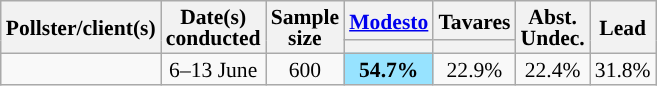<table class="wikitable" style="text-align:center;font-size:90%;line-height:14px;">
<tr>
<th rowspan="2">Pollster/client(s)</th>
<th rowspan="2">Date(s)<br>conducted</th>
<th rowspan="2">Sample<br>size</th>
<th><a href='#'>Modesto</a><br></th>
<th>Tavares<br></th>
<th rowspan="2">Abst.<br>Undec.</th>
<th rowspan="2">Lead</th>
</tr>
<tr>
<th class="sortable" data-sort-type="number" style="background:"></th>
<th class="sortable" data-sort-type="number" style="background:"></th>
</tr>
<tr>
<td></td>
<td>6–13 June</td>
<td>600</td>
<td style="background:#97e3ff;"><strong>54.7%</strong></td>
<td>22.9%</td>
<td>22.4%</td>
<td style="background:">31.8%</td>
</tr>
</table>
